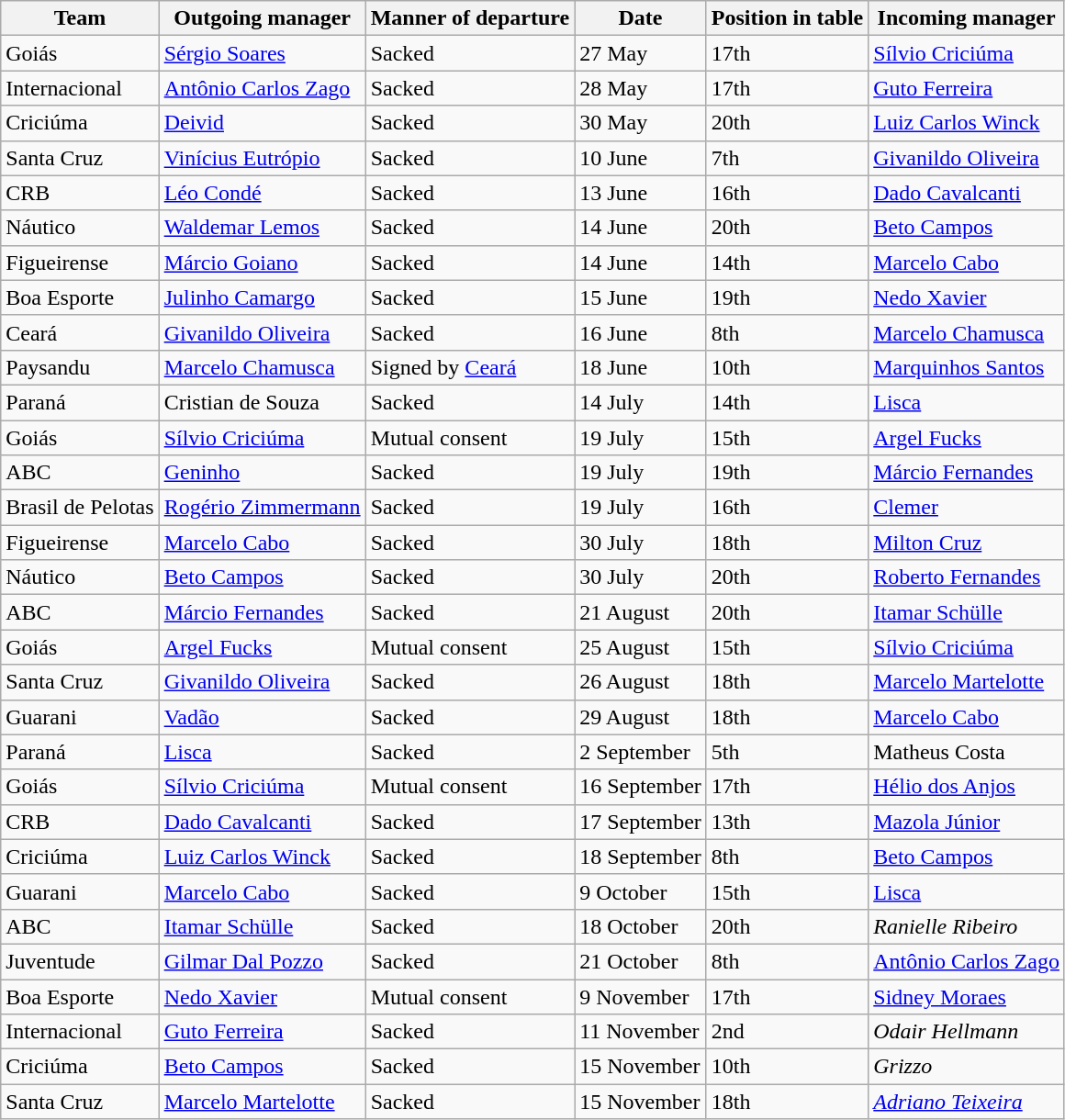<table class="wikitable sortable">
<tr>
<th>Team</th>
<th>Outgoing manager</th>
<th>Manner of departure</th>
<th>Date</th>
<th>Position in table</th>
<th>Incoming manager</th>
</tr>
<tr>
<td>Goiás</td>
<td> <a href='#'>Sérgio Soares</a></td>
<td>Sacked</td>
<td>27 May</td>
<td>17th</td>
<td> <a href='#'>Sílvio Criciúma</a></td>
</tr>
<tr>
<td>Internacional</td>
<td> <a href='#'>Antônio Carlos Zago</a></td>
<td>Sacked</td>
<td>28 May</td>
<td>17th</td>
<td> <a href='#'>Guto Ferreira</a></td>
</tr>
<tr>
<td>Criciúma</td>
<td> <a href='#'>Deivid</a></td>
<td>Sacked</td>
<td>30 May</td>
<td>20th</td>
<td> <a href='#'>Luiz Carlos Winck</a></td>
</tr>
<tr>
<td>Santa Cruz</td>
<td> <a href='#'>Vinícius Eutrópio</a></td>
<td>Sacked</td>
<td>10 June</td>
<td>7th</td>
<td> <a href='#'>Givanildo Oliveira</a></td>
</tr>
<tr>
<td>CRB</td>
<td> <a href='#'>Léo Condé</a></td>
<td>Sacked</td>
<td>13 June</td>
<td>16th</td>
<td> <a href='#'>Dado Cavalcanti</a></td>
</tr>
<tr>
<td>Náutico</td>
<td> <a href='#'>Waldemar Lemos</a></td>
<td>Sacked</td>
<td>14 June</td>
<td>20th</td>
<td> <a href='#'>Beto Campos</a></td>
</tr>
<tr>
<td>Figueirense</td>
<td> <a href='#'>Márcio Goiano</a></td>
<td>Sacked</td>
<td>14 June</td>
<td>14th</td>
<td> <a href='#'>Marcelo Cabo</a></td>
</tr>
<tr>
<td>Boa Esporte</td>
<td> <a href='#'>Julinho Camargo</a></td>
<td>Sacked</td>
<td>15 June</td>
<td>19th</td>
<td> <a href='#'>Nedo Xavier</a></td>
</tr>
<tr>
<td>Ceará</td>
<td> <a href='#'>Givanildo Oliveira</a></td>
<td>Sacked</td>
<td>16 June</td>
<td>8th</td>
<td> <a href='#'>Marcelo Chamusca</a></td>
</tr>
<tr>
<td>Paysandu</td>
<td> <a href='#'>Marcelo Chamusca</a></td>
<td>Signed by <a href='#'>Ceará</a></td>
<td>18 June</td>
<td>10th</td>
<td> <a href='#'>Marquinhos Santos</a></td>
</tr>
<tr>
<td>Paraná</td>
<td> Cristian de Souza</td>
<td>Sacked</td>
<td>14 July</td>
<td>14th</td>
<td> <a href='#'>Lisca</a></td>
</tr>
<tr>
<td>Goiás</td>
<td> <a href='#'>Sílvio Criciúma</a></td>
<td>Mutual consent</td>
<td>19 July</td>
<td>15th</td>
<td> <a href='#'>Argel Fucks</a></td>
</tr>
<tr>
<td>ABC</td>
<td> <a href='#'>Geninho</a></td>
<td>Sacked</td>
<td>19 July</td>
<td>19th</td>
<td> <a href='#'>Márcio Fernandes</a></td>
</tr>
<tr>
<td>Brasil de Pelotas</td>
<td> <a href='#'>Rogério Zimmermann</a></td>
<td>Sacked</td>
<td>19 July</td>
<td>16th</td>
<td> <a href='#'>Clemer</a></td>
</tr>
<tr>
<td>Figueirense</td>
<td> <a href='#'>Marcelo Cabo</a></td>
<td>Sacked</td>
<td>30 July</td>
<td>18th</td>
<td> <a href='#'>Milton Cruz</a></td>
</tr>
<tr>
<td>Náutico</td>
<td> <a href='#'>Beto Campos</a></td>
<td>Sacked</td>
<td>30 July</td>
<td>20th</td>
<td> <a href='#'>Roberto Fernandes</a></td>
</tr>
<tr>
<td>ABC</td>
<td> <a href='#'>Márcio Fernandes</a></td>
<td>Sacked</td>
<td>21 August</td>
<td>20th</td>
<td> <a href='#'>Itamar Schülle</a></td>
</tr>
<tr>
<td>Goiás</td>
<td> <a href='#'>Argel Fucks</a></td>
<td>Mutual consent</td>
<td>25 August</td>
<td>15th</td>
<td> <a href='#'>Sílvio Criciúma</a></td>
</tr>
<tr>
<td>Santa Cruz</td>
<td> <a href='#'>Givanildo Oliveira</a></td>
<td>Sacked</td>
<td>26 August</td>
<td>18th</td>
<td> <a href='#'>Marcelo Martelotte</a></td>
</tr>
<tr>
<td>Guarani</td>
<td> <a href='#'>Vadão</a></td>
<td>Sacked</td>
<td>29 August</td>
<td>18th</td>
<td> <a href='#'>Marcelo Cabo</a></td>
</tr>
<tr>
<td>Paraná</td>
<td> <a href='#'>Lisca</a></td>
<td>Sacked</td>
<td>2 September</td>
<td>5th</td>
<td> Matheus Costa</td>
</tr>
<tr>
<td>Goiás</td>
<td> <a href='#'>Sílvio Criciúma</a></td>
<td>Mutual consent</td>
<td>16 September</td>
<td>17th</td>
<td> <a href='#'>Hélio dos Anjos</a></td>
</tr>
<tr>
<td>CRB</td>
<td> <a href='#'>Dado Cavalcanti</a></td>
<td>Sacked</td>
<td>17 September</td>
<td>13th</td>
<td> <a href='#'>Mazola Júnior</a></td>
</tr>
<tr>
<td>Criciúma</td>
<td> <a href='#'>Luiz Carlos Winck</a></td>
<td>Sacked</td>
<td>18 September</td>
<td>8th</td>
<td> <a href='#'>Beto Campos</a></td>
</tr>
<tr>
<td>Guarani</td>
<td> <a href='#'>Marcelo Cabo</a></td>
<td>Sacked</td>
<td>9 October</td>
<td>15th</td>
<td> <a href='#'>Lisca</a></td>
</tr>
<tr>
<td>ABC</td>
<td> <a href='#'>Itamar Schülle</a></td>
<td>Sacked</td>
<td>18 October</td>
<td>20th</td>
<td> <em>Ranielle Ribeiro</em></td>
</tr>
<tr>
<td>Juventude</td>
<td> <a href='#'>Gilmar Dal Pozzo</a></td>
<td>Sacked</td>
<td>21 October</td>
<td>8th</td>
<td> <a href='#'>Antônio Carlos Zago</a></td>
</tr>
<tr>
<td>Boa Esporte</td>
<td> <a href='#'>Nedo Xavier</a></td>
<td>Mutual consent</td>
<td>9 November</td>
<td>17th</td>
<td> <a href='#'>Sidney Moraes</a></td>
</tr>
<tr>
<td>Internacional</td>
<td> <a href='#'>Guto Ferreira</a></td>
<td>Sacked</td>
<td>11 November</td>
<td>2nd</td>
<td> <em>Odair Hellmann</em></td>
</tr>
<tr>
<td>Criciúma</td>
<td> <a href='#'>Beto Campos</a></td>
<td>Sacked</td>
<td>15 November</td>
<td>10th</td>
<td> <em>Grizzo</em></td>
</tr>
<tr>
<td>Santa Cruz</td>
<td> <a href='#'>Marcelo Martelotte</a></td>
<td>Sacked</td>
<td>15 November</td>
<td>18th</td>
<td> <em><a href='#'>Adriano Teixeira</a></em></td>
</tr>
</table>
